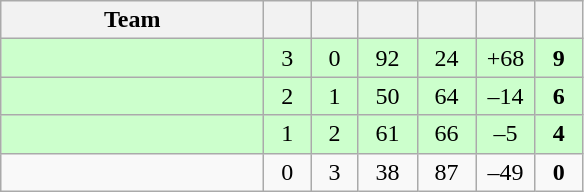<table class="wikitable" style="text-align:center;">
<tr>
<th style="width:10.5em;">Team</th>
<th style="width:1.5em;"></th>
<th style="width:1.5em;"></th>
<th style="width:2.0em;"></th>
<th style="width:2.0em;"></th>
<th style="width:2.0em;"></th>
<th style="width:1.5em;"></th>
</tr>
<tr bgcolor=#cfc>
<td align="left"></td>
<td>3</td>
<td>0</td>
<td>92</td>
<td>24</td>
<td>+68</td>
<td><strong>9</strong></td>
</tr>
<tr bgcolor=#cfc>
<td align="left"></td>
<td>2</td>
<td>1</td>
<td>50</td>
<td>64</td>
<td>–14</td>
<td><strong>6</strong></td>
</tr>
<tr bgcolor=#cfc>
<td align="left"></td>
<td>1</td>
<td>2</td>
<td>61</td>
<td>66</td>
<td>–5</td>
<td><strong>4</strong></td>
</tr>
<tr>
<td align="left"></td>
<td>0</td>
<td>3</td>
<td>38</td>
<td>87</td>
<td>–49</td>
<td><strong>0</strong></td>
</tr>
</table>
